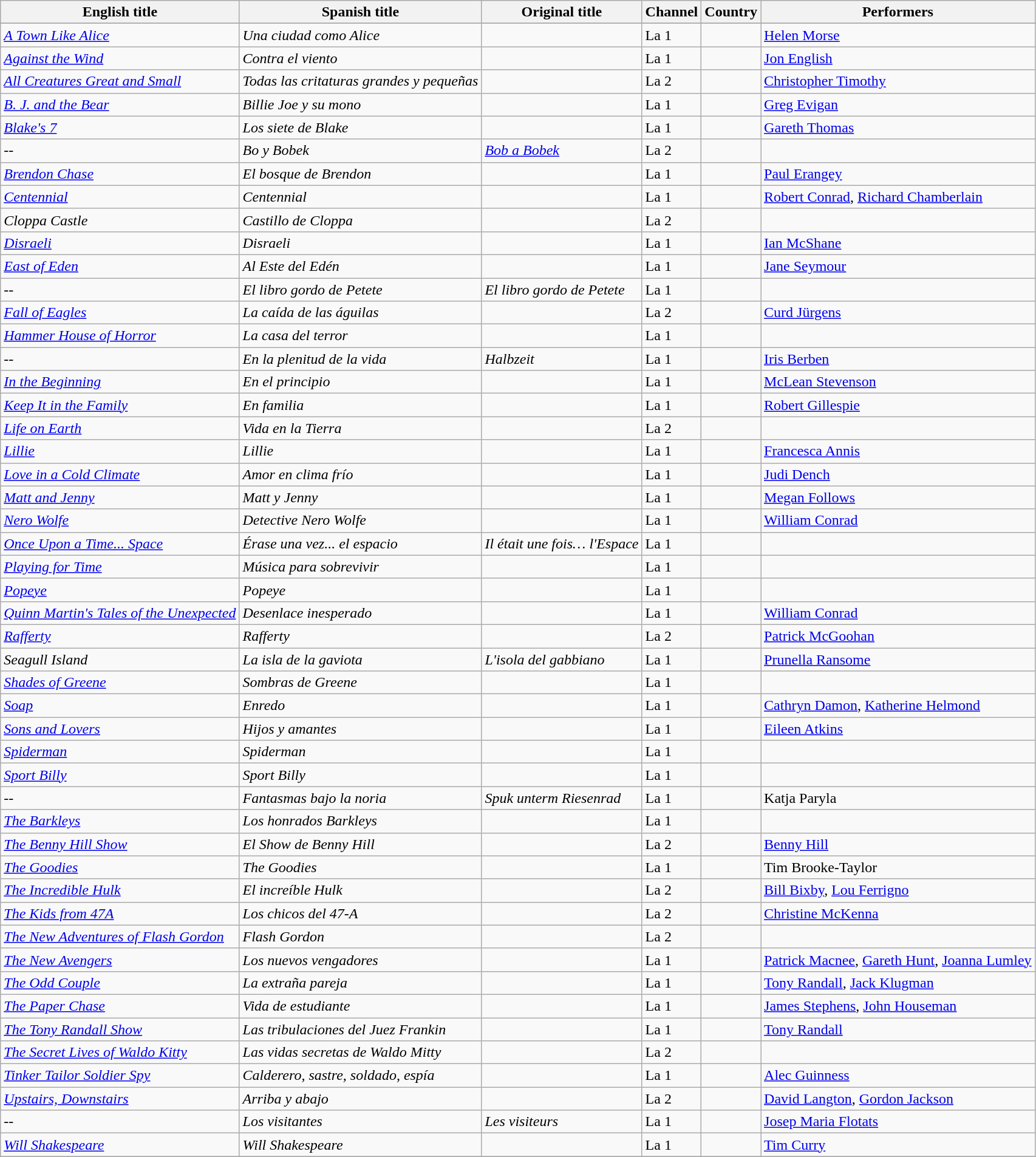<table class="wikitable sortable">
<tr bgcolor="#ececec" valign=top>
<th>English title</th>
<th>Spanish title</th>
<th>Original title</th>
<th>Channel</th>
<th>Country</th>
<th>Performers</th>
</tr>
<tr>
</tr>
<tr>
<td><em><a href='#'>A Town Like Alice</a></em></td>
<td><em>Una ciudad como Alice</em></td>
<td></td>
<td>La 1</td>
<td></td>
<td><a href='#'>Helen Morse</a></td>
</tr>
<tr>
<td><em><a href='#'>Against the Wind</a></em></td>
<td><em>Contra el viento</em></td>
<td></td>
<td>La 1</td>
<td></td>
<td><a href='#'>Jon English</a></td>
</tr>
<tr>
<td><em><a href='#'>All Creatures Great and Small</a></em></td>
<td><em>Todas las critaturas grandes y pequeñas</em></td>
<td></td>
<td>La 2</td>
<td></td>
<td><a href='#'>Christopher Timothy</a></td>
</tr>
<tr>
<td><em><a href='#'>B. J. and the Bear</a></em></td>
<td><em>Billie Joe y su mono</em></td>
<td></td>
<td>La 1</td>
<td></td>
<td><a href='#'>Greg Evigan</a></td>
</tr>
<tr>
<td><em><a href='#'>Blake's 7</a></em></td>
<td><em>Los siete de Blake</em></td>
<td></td>
<td>La 1</td>
<td></td>
<td><a href='#'>Gareth Thomas</a></td>
</tr>
<tr>
<td>--</td>
<td><em>Bo y Bobek</em></td>
<td><em><a href='#'>Bob a Bobek</a></em></td>
<td>La 2</td>
<td></td>
<td></td>
</tr>
<tr>
<td><em><a href='#'>Brendon Chase</a></em></td>
<td><em>El bosque de Brendon</em></td>
<td></td>
<td>La 1</td>
<td></td>
<td><a href='#'>Paul Erangey</a></td>
</tr>
<tr>
<td><em><a href='#'>Centennial</a></em></td>
<td><em>Centennial</em></td>
<td></td>
<td>La 1</td>
<td></td>
<td><a href='#'>Robert Conrad</a>, <a href='#'>Richard Chamberlain</a></td>
</tr>
<tr>
<td><em>Cloppa Castle</em></td>
<td><em>Castillo de Cloppa</em></td>
<td></td>
<td>La 2</td>
<td></td>
<td></td>
</tr>
<tr>
<td><em><a href='#'>Disraeli</a></em></td>
<td><em>Disraeli</em></td>
<td></td>
<td>La 1</td>
<td></td>
<td><a href='#'>Ian McShane</a></td>
</tr>
<tr>
<td><em><a href='#'>East of Eden</a></em></td>
<td><em>Al Este del Edén</em></td>
<td></td>
<td>La 1</td>
<td></td>
<td><a href='#'>Jane Seymour</a></td>
</tr>
<tr>
<td>--</td>
<td><em> El libro gordo de Petete</em></td>
<td><em>El libro gordo de Petete</em></td>
<td>La 1</td>
<td></td>
<td></td>
</tr>
<tr>
<td><em><a href='#'>Fall of Eagles</a></em></td>
<td><em>La caída de las águilas</em></td>
<td></td>
<td>La 2</td>
<td></td>
<td><a href='#'>Curd Jürgens</a></td>
</tr>
<tr>
<td><em><a href='#'>Hammer House of Horror</a></em></td>
<td><em>La casa del terror</em></td>
<td></td>
<td>La 1</td>
<td></td>
<td></td>
</tr>
<tr>
<td>--</td>
<td><em> En la plenitud de la vida</em></td>
<td><em>Halbzeit</em></td>
<td>La 1</td>
<td></td>
<td><a href='#'>Iris Berben</a></td>
</tr>
<tr>
<td><em><a href='#'>In the Beginning</a></em></td>
<td><em>En el principio</em></td>
<td></td>
<td>La 1</td>
<td></td>
<td><a href='#'>McLean Stevenson</a></td>
</tr>
<tr>
<td><em><a href='#'>Keep It in the Family</a></em></td>
<td><em>En familia</em></td>
<td></td>
<td>La 1</td>
<td></td>
<td><a href='#'>Robert Gillespie</a></td>
</tr>
<tr>
<td><em><a href='#'>Life on Earth</a></em></td>
<td><em>Vida en la Tierra</em></td>
<td></td>
<td>La 2</td>
<td></td>
<td></td>
</tr>
<tr>
<td><em><a href='#'>Lillie</a></em></td>
<td><em>Lillie</em></td>
<td></td>
<td>La 1</td>
<td></td>
<td><a href='#'>Francesca Annis</a></td>
</tr>
<tr>
<td><em><a href='#'>Love in a Cold Climate</a></em></td>
<td><em>Amor en clima frío</em></td>
<td></td>
<td>La 1</td>
<td></td>
<td><a href='#'>Judi Dench</a></td>
</tr>
<tr>
<td><em><a href='#'>Matt and Jenny</a></em></td>
<td><em>Matt y Jenny</em></td>
<td></td>
<td>La 1</td>
<td></td>
<td><a href='#'>Megan Follows</a></td>
</tr>
<tr>
<td><em><a href='#'>Nero Wolfe</a></em></td>
<td><em>Detective Nero Wolfe</em></td>
<td></td>
<td>La 1</td>
<td></td>
<td><a href='#'>William Conrad</a></td>
</tr>
<tr>
<td><em><a href='#'>Once Upon a Time... Space</a></em></td>
<td><em>Érase una vez... el espacio</em></td>
<td><em>Il était une fois… l'Espace</em></td>
<td>La 1</td>
<td></td>
<td></td>
</tr>
<tr>
<td><em><a href='#'>Playing for Time</a></em></td>
<td><em>Música para sobrevivir</em></td>
<td></td>
<td>La 1</td>
<td></td>
<td></td>
</tr>
<tr>
<td><em><a href='#'>Popeye</a></em></td>
<td><em>Popeye</em></td>
<td></td>
<td>La 1</td>
<td></td>
<td></td>
</tr>
<tr>
<td><em><a href='#'>Quinn Martin's Tales of the Unexpected</a></em></td>
<td><em>Desenlace inesperado</em></td>
<td></td>
<td>La 1</td>
<td></td>
<td><a href='#'>William Conrad</a></td>
</tr>
<tr>
<td><em><a href='#'>Rafferty</a></em></td>
<td><em>Rafferty</em></td>
<td></td>
<td>La 2</td>
<td></td>
<td><a href='#'>Patrick McGoohan</a></td>
</tr>
<tr>
<td><em>Seagull Island</em></td>
<td><em>La isla de la gaviota</em></td>
<td><em>L'isola del gabbiano</em></td>
<td>La 1</td>
<td></td>
<td><a href='#'>Prunella Ransome</a></td>
</tr>
<tr>
<td><em><a href='#'>Shades of Greene</a></em></td>
<td><em>Sombras de Greene</em></td>
<td></td>
<td>La 1</td>
<td></td>
<td></td>
</tr>
<tr>
<td><em><a href='#'>Soap</a></em></td>
<td><em>Enredo</em></td>
<td></td>
<td>La 1</td>
<td></td>
<td><a href='#'>Cathryn Damon</a>, <a href='#'>Katherine Helmond</a></td>
</tr>
<tr>
<td><em><a href='#'>Sons and Lovers</a></em></td>
<td><em>Hijos y amantes</em></td>
<td></td>
<td>La 1</td>
<td></td>
<td><a href='#'>Eileen Atkins</a></td>
</tr>
<tr>
<td><em><a href='#'>Spiderman</a></em></td>
<td><em>Spiderman</em></td>
<td></td>
<td>La 1</td>
<td></td>
<td></td>
</tr>
<tr>
<td><em><a href='#'>Sport Billy</a></em></td>
<td><em>Sport Billy</em></td>
<td></td>
<td>La 1</td>
<td></td>
<td></td>
</tr>
<tr>
<td>--</td>
<td><em>Fantasmas bajo la noria</em></td>
<td><em>Spuk unterm Riesenrad</em></td>
<td>La 1</td>
<td></td>
<td>Katja Paryla</td>
</tr>
<tr>
<td><em><a href='#'>The Barkleys</a></em></td>
<td><em>Los honrados Barkleys</em></td>
<td></td>
<td>La 1</td>
<td></td>
<td></td>
</tr>
<tr>
<td><em> <a href='#'>The Benny Hill Show</a></em></td>
<td><em>El Show de Benny Hill</em></td>
<td></td>
<td>La 2</td>
<td></td>
<td><a href='#'>Benny Hill</a></td>
</tr>
<tr>
<td><em><a href='#'>The Goodies</a></em></td>
<td><em>The Goodies</em></td>
<td></td>
<td>La 1</td>
<td></td>
<td>Tim Brooke-Taylor</td>
</tr>
<tr>
<td><em><a href='#'>The Incredible Hulk</a></em></td>
<td><em>El increíble Hulk</em></td>
<td></td>
<td>La 2</td>
<td></td>
<td><a href='#'>Bill Bixby</a>, <a href='#'>Lou Ferrigno</a></td>
</tr>
<tr>
<td><em><a href='#'>The Kids from 47A</a></em></td>
<td><em>Los chicos del 47-A</em></td>
<td></td>
<td>La 2</td>
<td></td>
<td><a href='#'>Christine McKenna</a></td>
</tr>
<tr>
<td><em><a href='#'>The New Adventures of Flash Gordon</a></em></td>
<td><em>Flash Gordon</em></td>
<td></td>
<td>La 2</td>
<td></td>
<td></td>
</tr>
<tr>
<td><em><a href='#'>The New Avengers</a></em></td>
<td><em>Los nuevos vengadores</em></td>
<td></td>
<td>La 1</td>
<td></td>
<td><a href='#'>Patrick Macnee</a>, <a href='#'>Gareth Hunt</a>, <a href='#'>Joanna Lumley</a></td>
</tr>
<tr>
<td><em><a href='#'>The Odd Couple</a></em></td>
<td><em>La extraña pareja</em></td>
<td></td>
<td>La 1</td>
<td></td>
<td><a href='#'>Tony Randall</a>, <a href='#'>Jack Klugman</a></td>
</tr>
<tr>
<td><em><a href='#'>The Paper Chase</a></em></td>
<td><em>Vida de estudiante</em></td>
<td></td>
<td>La 1</td>
<td></td>
<td><a href='#'>James Stephens</a>, <a href='#'>John Houseman</a></td>
</tr>
<tr>
<td><em><a href='#'>The Tony Randall Show</a></em></td>
<td><em>Las tribulaciones del Juez Frankin</em></td>
<td></td>
<td>La 1</td>
<td></td>
<td><a href='#'>Tony Randall</a></td>
</tr>
<tr>
<td><em><a href='#'>The Secret Lives of Waldo Kitty</a></em></td>
<td><em>Las vidas secretas de Waldo Mitty</em></td>
<td></td>
<td>La 2</td>
<td></td>
<td></td>
</tr>
<tr>
<td><em><a href='#'>Tinker Tailor Soldier Spy</a></em></td>
<td><em>Calderero, sastre, soldado, espía</em></td>
<td></td>
<td>La 1</td>
<td></td>
<td><a href='#'>Alec Guinness</a></td>
</tr>
<tr>
<td><em><a href='#'>Upstairs, Downstairs</a></em></td>
<td><em>Arriba y abajo</em></td>
<td></td>
<td>La 2</td>
<td></td>
<td><a href='#'>David Langton</a>, <a href='#'>Gordon Jackson</a></td>
</tr>
<tr>
<td>--</td>
<td><em>Los visitantes</em></td>
<td><em>Les visiteurs</em></td>
<td>La 1</td>
<td></td>
<td><a href='#'>Josep Maria Flotats</a></td>
</tr>
<tr>
<td><em><a href='#'>Will Shakespeare</a></em></td>
<td><em>Will Shakespeare</em></td>
<td></td>
<td>La 1</td>
<td></td>
<td><a href='#'>Tim Curry</a></td>
</tr>
<tr>
</tr>
</table>
